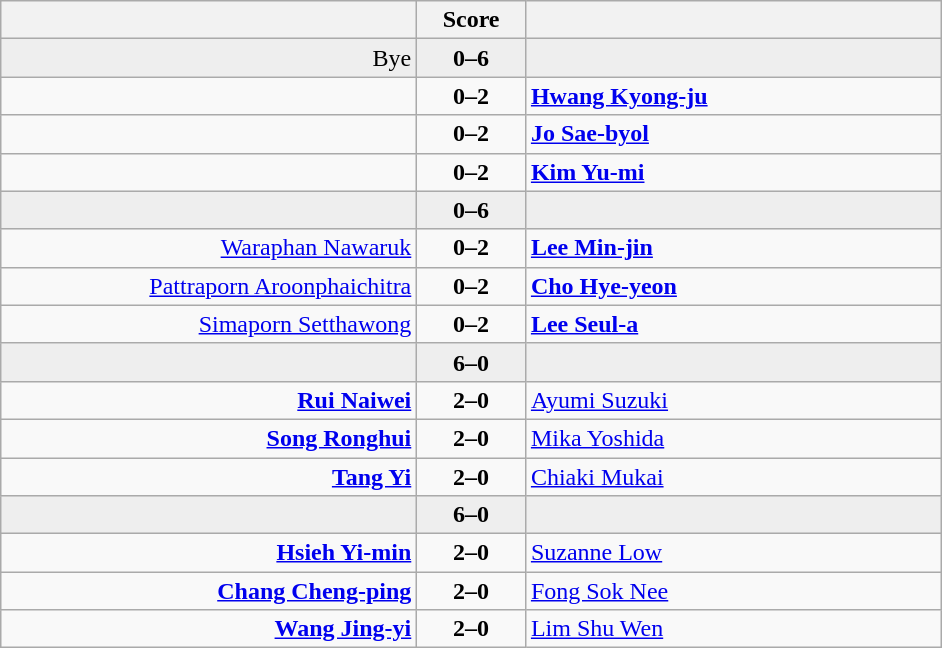<table class="wikitable" style="text-align: center;">
<tr>
<th align="right" width="270"></th>
<th width="65">Score</th>
<th align="left" width="270"></th>
</tr>
<tr bgcolor=eeeeee>
<td align=right>Bye</td>
<td align=center><strong>0–6</strong></td>
<td align=left><strong></strong></td>
</tr>
<tr>
<td align=right></td>
<td align=center><strong>0–2</strong></td>
<td align=left><strong><a href='#'>Hwang Kyong-ju</a></strong></td>
</tr>
<tr>
<td align=right></td>
<td align=center><strong>0–2</strong></td>
<td align=left><strong><a href='#'>Jo Sae-byol</a></strong></td>
</tr>
<tr>
<td align=right></td>
<td align=center><strong>0–2</strong></td>
<td align=left><strong><a href='#'>Kim Yu-mi</a></strong></td>
</tr>
<tr bgcolor=eeeeee>
<td align=right></td>
<td align=center><strong>0–6</strong></td>
<td align=left><strong></strong></td>
</tr>
<tr>
<td align=right><a href='#'>Waraphan Nawaruk</a></td>
<td align=center><strong>0–2</strong></td>
<td align=left><strong><a href='#'>Lee Min-jin</a></strong></td>
</tr>
<tr>
<td align=right><a href='#'>Pattraporn Aroonphaichitra</a></td>
<td align=center><strong>0–2</strong></td>
<td align=left><strong><a href='#'>Cho Hye-yeon</a></strong></td>
</tr>
<tr>
<td align=right><a href='#'>Simaporn Setthawong</a></td>
<td align=center><strong>0–2</strong></td>
<td align=left><strong><a href='#'>Lee Seul-a</a></strong></td>
</tr>
<tr bgcolor=eeeeee>
<td align=right><strong></strong></td>
<td align=center><strong>6–0</strong></td>
<td align=left></td>
</tr>
<tr>
<td align=right><strong><a href='#'>Rui Naiwei</a></strong></td>
<td align=center><strong>2–0</strong></td>
<td align=left><a href='#'>Ayumi Suzuki</a></td>
</tr>
<tr>
<td align=right><strong><a href='#'>Song Ronghui</a></strong></td>
<td align=center><strong>2–0</strong></td>
<td align=left><a href='#'>Mika Yoshida</a></td>
</tr>
<tr>
<td align=right><strong><a href='#'>Tang Yi</a></strong></td>
<td align=center><strong>2–0</strong></td>
<td align=left><a href='#'>Chiaki Mukai</a></td>
</tr>
<tr bgcolor=eeeeee>
<td align=right><strong></strong></td>
<td align=center><strong>6–0</strong></td>
<td align=left></td>
</tr>
<tr>
<td align=right><strong><a href='#'>Hsieh Yi-min</a></strong></td>
<td align=center><strong>2–0</strong></td>
<td align=left><a href='#'>Suzanne Low</a></td>
</tr>
<tr>
<td align=right><strong><a href='#'>Chang Cheng-ping</a></strong></td>
<td align=center><strong>2–0</strong></td>
<td align=left><a href='#'>Fong Sok Nee</a></td>
</tr>
<tr>
<td align=right><strong><a href='#'>Wang Jing-yi</a></strong></td>
<td align=center><strong>2–0</strong></td>
<td align=left><a href='#'>Lim Shu Wen</a></td>
</tr>
</table>
